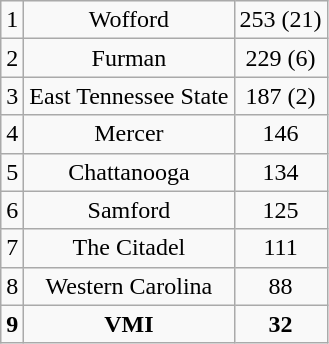<table class="wikitable" style="display: inline-table;">
<tr align="center">
<td>1</td>
<td>Wofford</td>
<td>253 (21)</td>
</tr>
<tr align="center">
<td>2</td>
<td>Furman</td>
<td>229 (6)</td>
</tr>
<tr align="center">
<td>3</td>
<td>East Tennessee State</td>
<td>187 (2)</td>
</tr>
<tr align="center">
<td>4</td>
<td>Mercer</td>
<td>146</td>
</tr>
<tr align="center">
<td>5</td>
<td>Chattanooga</td>
<td>134</td>
</tr>
<tr align="center">
<td>6</td>
<td>Samford</td>
<td>125</td>
</tr>
<tr align="center">
<td>7</td>
<td>The Citadel</td>
<td>111</td>
</tr>
<tr align="center">
<td>8</td>
<td>Western Carolina</td>
<td>88</td>
</tr>
<tr align="center">
<td><strong>9</strong></td>
<td><strong>VMI</strong></td>
<td><strong>32</strong></td>
</tr>
</table>
